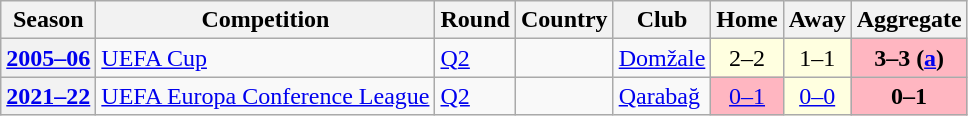<table class="wikitable">
<tr>
<th>Season</th>
<th>Competition</th>
<th>Round</th>
<th>Country</th>
<th>Club</th>
<th>Home</th>
<th>Away</th>
<th>Aggregate</th>
</tr>
<tr>
<th><a href='#'>2005–06</a></th>
<td><a href='#'>UEFA Cup</a></td>
<td><a href='#'>Q2</a></td>
<td></td>
<td><a href='#'>Domžale</a></td>
<td align=center bgcolor=lightyellow>2–2</td>
<td align=center bgcolor=lightyellow>1–1</td>
<td align=center bgcolor=lightpink><strong>3–3 (<a href='#'>a</a>)</strong></td>
</tr>
<tr>
<th><a href='#'>2021–22</a></th>
<td><a href='#'>UEFA Europa Conference League</a></td>
<td><a href='#'>Q2</a></td>
<td></td>
<td><a href='#'>Qarabağ</a></td>
<td align=center bgcolor=lightpink><a href='#'>0–1</a></td>
<td align=center bgcolor=lightyellow><a href='#'>0–0</a></td>
<td align=center bgcolor=lightpink><strong>0–1</strong></td>
</tr>
</table>
